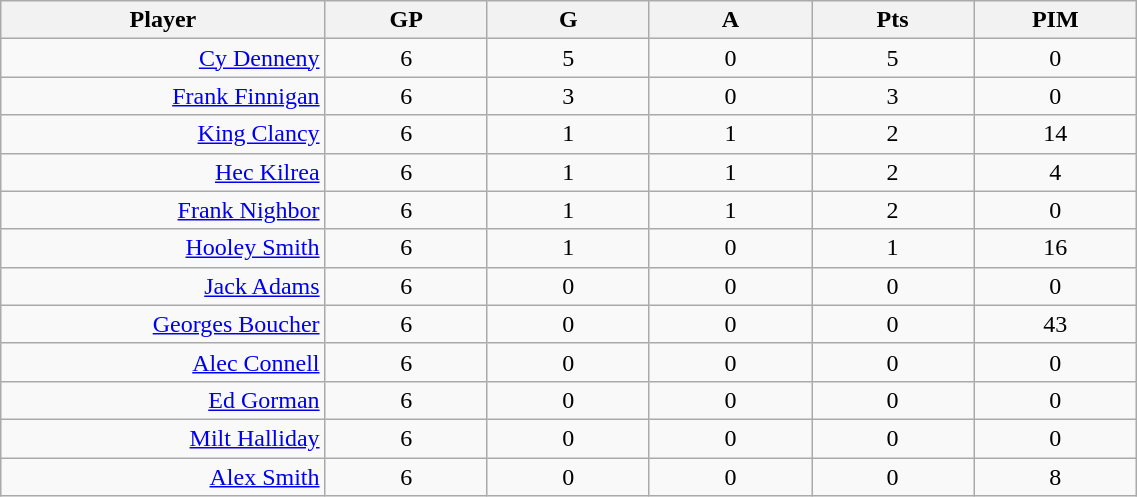<table class="wikitable sortable" width="60%">
<tr ALIGN="center">
<th bgcolor="#DDDDFF" width="10%">Player</th>
<th bgcolor="#DDDDFF" width="5%">GP</th>
<th bgcolor="#DDDDFF" width="5%">G</th>
<th bgcolor="#DDDDFF" width="5%">A</th>
<th bgcolor="#DDDDFF" width="5%">Pts</th>
<th bgcolor="#DDDDFF" width="5%">PIM</th>
</tr>
<tr align="center">
<td align="right"><a href='#'>Cy Denneny</a></td>
<td>6</td>
<td>5</td>
<td>0</td>
<td>5</td>
<td>0</td>
</tr>
<tr align="center">
<td align="right"><a href='#'>Frank Finnigan</a></td>
<td>6</td>
<td>3</td>
<td>0</td>
<td>3</td>
<td>0</td>
</tr>
<tr align="center">
<td align="right"><a href='#'>King Clancy</a></td>
<td>6</td>
<td>1</td>
<td>1</td>
<td>2</td>
<td>14</td>
</tr>
<tr align="center">
<td align="right"><a href='#'>Hec Kilrea</a></td>
<td>6</td>
<td>1</td>
<td>1</td>
<td>2</td>
<td>4</td>
</tr>
<tr align="center">
<td align="right"><a href='#'>Frank Nighbor</a></td>
<td>6</td>
<td>1</td>
<td>1</td>
<td>2</td>
<td>0</td>
</tr>
<tr align="center">
<td align="right"><a href='#'>Hooley Smith</a></td>
<td>6</td>
<td>1</td>
<td>0</td>
<td>1</td>
<td>16</td>
</tr>
<tr align="center">
<td align="right"><a href='#'>Jack Adams</a></td>
<td>6</td>
<td>0</td>
<td>0</td>
<td>0</td>
<td>0</td>
</tr>
<tr align="center">
<td align="right"><a href='#'>Georges Boucher</a></td>
<td>6</td>
<td>0</td>
<td>0</td>
<td>0</td>
<td>43</td>
</tr>
<tr align="center">
<td align="right"><a href='#'>Alec Connell</a></td>
<td>6</td>
<td>0</td>
<td>0</td>
<td>0</td>
<td>0</td>
</tr>
<tr align="center">
<td align="right"><a href='#'>Ed Gorman</a></td>
<td>6</td>
<td>0</td>
<td>0</td>
<td>0</td>
<td>0</td>
</tr>
<tr align="center">
<td align="right"><a href='#'>Milt Halliday</a></td>
<td>6</td>
<td>0</td>
<td>0</td>
<td>0</td>
<td>0</td>
</tr>
<tr align="center">
<td align="right"><a href='#'>Alex Smith</a></td>
<td>6</td>
<td>0</td>
<td>0</td>
<td>0</td>
<td>8</td>
</tr>
</table>
